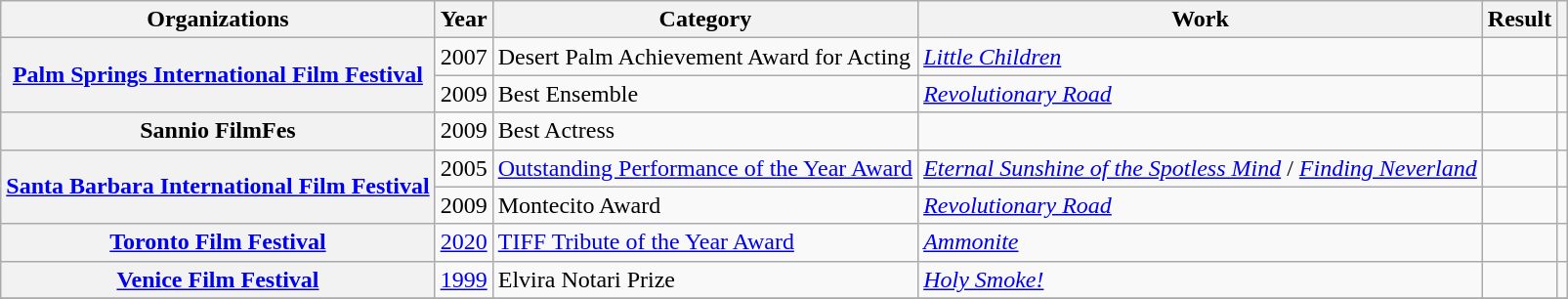<table class= "wikitable plainrowheaders sortable">
<tr>
<th>Organizations</th>
<th scope="col">Year</th>
<th scope="col">Category</th>
<th scope="col">Work</th>
<th scope="col">Result</th>
<th scope="col" class="unsortable"></th>
</tr>
<tr>
<th rowspan="2" scope="row"><a href='#'>Palm Springs International Film Festival</a></th>
<td align="center">2007</td>
<td>Desert Palm Achievement Award for Acting</td>
<td><em><a href='#'>Little Children</a></em></td>
<td></td>
<td style="text-align:center;"></td>
</tr>
<tr>
<td align="center">2009</td>
<td>Best Ensemble</td>
<td><em><a href='#'>Revolutionary Road</a></em></td>
<td></td>
<td style="text-align:center;"></td>
</tr>
<tr>
<th rowspan="1" scope="row">Sannio FilmFes</th>
<td align="center">2009</td>
<td>Best Actress</td>
<td><em></em></td>
<td></td>
<td style="text-align:center;"></td>
</tr>
<tr>
<th rowspan="2" scope="row"><a href='#'>Santa Barbara International Film Festival</a></th>
<td align="center">2005</td>
<td><a href='#'>Outstanding Performance of the Year Award</a></td>
<td><em><a href='#'>Eternal Sunshine of the Spotless Mind</a></em> / <em><a href='#'>Finding Neverland</a></em></td>
<td></td>
<td style="text-align:center;"></td>
</tr>
<tr>
<td align="center">2009</td>
<td>Montecito Award</td>
<td><em><a href='#'>Revolutionary Road</a></em></td>
<td></td>
<td style="text-align:center;"></td>
</tr>
<tr>
<th rowspan="1" scope="row"><a href='#'>Toronto Film Festival</a></th>
<td align="center"><a href='#'>2020</a></td>
<td><a href='#'>TIFF Tribute of the Year Award</a></td>
<td><em><a href='#'>Ammonite</a></em></td>
<td></td>
<td style="text-align:center;"></td>
</tr>
<tr>
<th rowspan="1" scope="row"><a href='#'>Venice Film Festival</a></th>
<td align="center"><a href='#'>1999</a></td>
<td>Elvira Notari Prize</td>
<td><em><a href='#'>Holy Smoke!</a></em></td>
<td></td>
<td style="text-align:center;"></td>
</tr>
<tr>
</tr>
</table>
